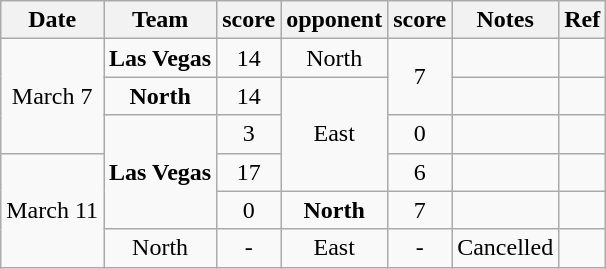<table class="wikitable sortable" style="text-align:center;">
<tr>
<th>Date</th>
<th>Team</th>
<th>score</th>
<th>opponent</th>
<th>score</th>
<th>Notes</th>
<th>Ref</th>
</tr>
<tr>
<td rowspan=3>March 7</td>
<td><strong>Las Vegas</strong></td>
<td>14</td>
<td>North</td>
<td rowspan="2">7</td>
<td></td>
<td></td>
</tr>
<tr>
<td><strong>North</strong></td>
<td>14</td>
<td rowspan="3">East</td>
<td></td>
<td></td>
</tr>
<tr>
<td rowspan="3"><strong>Las Vegas</strong></td>
<td>3</td>
<td>0</td>
<td></td>
<td></td>
</tr>
<tr>
<td rowspan=3>March 11</td>
<td>17</td>
<td>6</td>
<td></td>
<td></td>
</tr>
<tr>
<td>0</td>
<td><strong>North</strong></td>
<td>7</td>
<td></td>
<td></td>
</tr>
<tr>
<td>North</td>
<td>-</td>
<td>East</td>
<td>-</td>
<td>Cancelled</td>
<td></td>
</tr>
</table>
